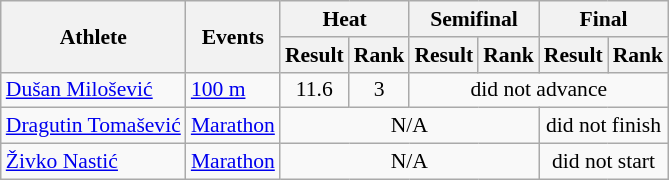<table class=wikitable style="font-size:90%">
<tr>
<th rowspan="2">Athlete</th>
<th rowspan="2">Events</th>
<th colspan="2">Heat</th>
<th colspan="2">Semifinal</th>
<th colspan="2">Final</th>
</tr>
<tr>
<th>Result</th>
<th>Rank</th>
<th>Result</th>
<th>Rank</th>
<th>Result</th>
<th>Rank</th>
</tr>
<tr>
<td><a href='#'>Dušan Milošević</a></td>
<td><a href='#'>100 m</a></td>
<td align=center>11.6</td>
<td align=center>3</td>
<td align=center colspan=4>did not advance</td>
</tr>
<tr>
<td><a href='#'>Dragutin Tomašević</a></td>
<td><a href='#'>Marathon</a></td>
<td align=center colspan=4>N/A</td>
<td align=center colspan=2>did not finish</td>
</tr>
<tr>
<td><a href='#'>Živko Nastić</a></td>
<td><a href='#'>Marathon</a></td>
<td align=center colspan=4>N/A</td>
<td align=center colspan=2>did not start</td>
</tr>
</table>
